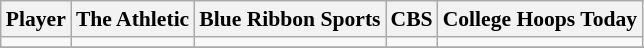<table class="wikitable" style="white-space:nowrap; font-size:90%;">
<tr>
<th>Player</th>
<th>The Athletic</th>
<th>Blue Ribbon Sports</th>
<th>CBS</th>
<th>College Hoops Today</th>
</tr>
<tr>
<td></td>
<td></td>
<td></td>
<td></td>
<td></td>
</tr>
<tr>
</tr>
</table>
